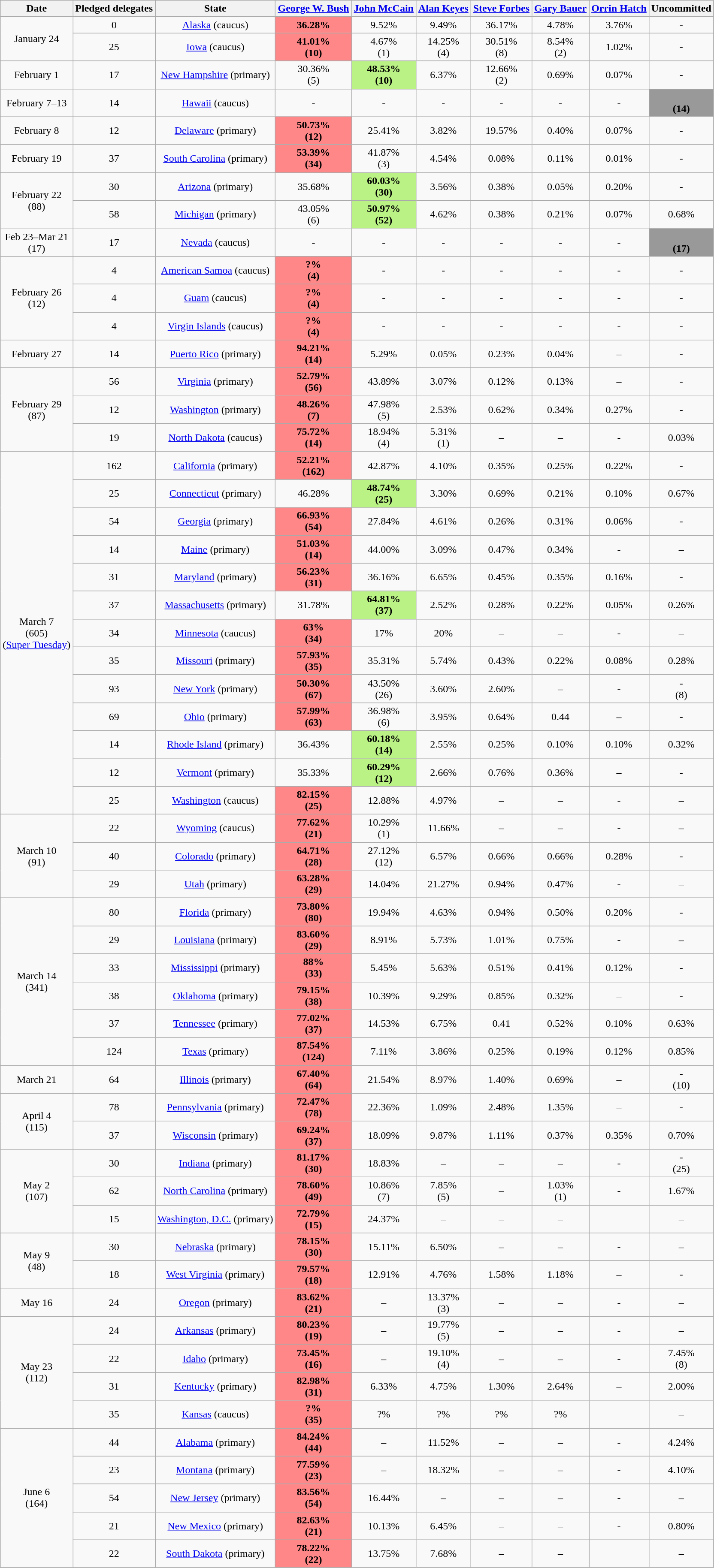<table class="wikitable" style="text-align:center;">
<tr>
<th>Date</th>
<th>Pledged delegates</th>
<th>State</th>
<th><a href='#'>George W. Bush</a></th>
<th><a href='#'>John McCain</a></th>
<th><a href='#'>Alan Keyes</a></th>
<th><a href='#'>Steve Forbes</a></th>
<th><a href='#'>Gary Bauer</a></th>
<th><a href='#'>Orrin Hatch</a></th>
<th>Uncommitted</th>
</tr>
<tr>
<td rowspan="2">January 24</td>
<td>0</td>
<td><a href='#'>Alaska</a> (caucus)</td>
<td style="background:#ff8787;"><strong>36.28%</strong></td>
<td>9.52%</td>
<td>9.49%</td>
<td>36.17%</td>
<td>4.78%</td>
<td>3.76%</td>
<td>-</td>
</tr>
<tr>
<td>25</td>
<td><a href='#'>Iowa</a> (caucus)</td>
<td style="background:#ff8787;"><strong>41.01%</strong><br><strong>(10)</strong></td>
<td>4.67%<br>(1)</td>
<td>14.25%<br>(4)</td>
<td>30.51%<br>(8)</td>
<td>8.54%<br>(2)</td>
<td>1.02%</td>
<td>-</td>
</tr>
<tr>
<td>February 1</td>
<td>17</td>
<td><a href='#'>New Hampshire</a> (primary)</td>
<td>30.36%<br>(5)</td>
<td style="background:#baf285;"><strong>48.53%</strong><br><strong>(10)</strong></td>
<td>6.37%</td>
<td>12.66%<br>(2)</td>
<td>0.69%</td>
<td>0.07%</td>
<td>-</td>
</tr>
<tr>
<td>February 7–13</td>
<td>14</td>
<td><a href='#'>Hawaii</a> (caucus)</td>
<td>-</td>
<td>-</td>
<td>-</td>
<td>-</td>
<td>-</td>
<td>-</td>
<td style="background:#999999;"><br><strong>(14)</strong></td>
</tr>
<tr>
<td>February 8</td>
<td>12</td>
<td><a href='#'>Delaware</a> (primary)</td>
<td style="background:#ff8787;"><strong>50.73%</strong><br><strong>(12)</strong></td>
<td>25.41%</td>
<td>3.82%</td>
<td>19.57%</td>
<td>0.40%</td>
<td>0.07%</td>
<td>-</td>
</tr>
<tr>
<td>February 19</td>
<td>37</td>
<td><a href='#'>South Carolina</a> (primary)</td>
<td style="background:#ff8787;"><strong>53.39%</strong><br><strong>(34)</strong></td>
<td>41.87%<br>(3)</td>
<td>4.54%</td>
<td>0.08%</td>
<td>0.11%</td>
<td>0.01%</td>
<td>-</td>
</tr>
<tr>
<td rowspan="2">February 22<br>(88)</td>
<td>30</td>
<td><a href='#'>Arizona</a> (primary)</td>
<td>35.68%</td>
<td style="background:#baf285;"><strong>60.03%</strong><br><strong>(30)</strong></td>
<td>3.56%</td>
<td>0.38%</td>
<td>0.05%</td>
<td>0.20%</td>
<td>-</td>
</tr>
<tr>
<td>58</td>
<td><a href='#'>Michigan</a> (primary)</td>
<td>43.05%<br>(6)</td>
<td style="background:#baf285;"><strong>50.97%</strong><br><strong>(52)</strong></td>
<td>4.62%</td>
<td>0.38%</td>
<td>0.21%</td>
<td>0.07%</td>
<td>0.68%</td>
</tr>
<tr>
<td>Feb 23–Mar 21<br>(17)</td>
<td>17</td>
<td><a href='#'>Nevada</a> (caucus)</td>
<td>-</td>
<td>-</td>
<td>-</td>
<td>-</td>
<td>-</td>
<td>-</td>
<td style="background:#999999;"><br><strong>(17)</strong></td>
</tr>
<tr>
<td rowspan="3">February 26<br>(12)</td>
<td>4</td>
<td><a href='#'>American Samoa</a> (caucus)</td>
<td style="background:#ff8787;"><strong>?%</strong><br><strong>(4)</strong></td>
<td>-</td>
<td>-</td>
<td>-</td>
<td>-</td>
<td>-</td>
<td>-</td>
</tr>
<tr>
<td>4</td>
<td><a href='#'>Guam</a> (caucus)</td>
<td style="background:#ff8787;"><strong>?%</strong><br><strong>(4)</strong></td>
<td>-</td>
<td>-</td>
<td>-</td>
<td>-</td>
<td>-</td>
<td>-</td>
</tr>
<tr>
<td>4</td>
<td><a href='#'>Virgin Islands</a> (caucus)</td>
<td style="background:#ff8787;"><strong>?%</strong><br><strong>(4)</strong></td>
<td>-</td>
<td>-</td>
<td>-</td>
<td>-</td>
<td>-</td>
<td>-</td>
</tr>
<tr>
<td>February 27</td>
<td>14</td>
<td><a href='#'>Puerto Rico</a> (primary)</td>
<td style="background:#ff8787;"><strong>94.21%</strong><br><strong>(14)</strong></td>
<td>5.29%</td>
<td>0.05%</td>
<td>0.23%</td>
<td>0.04%</td>
<td>–</td>
<td>-</td>
</tr>
<tr>
<td rowspan="3">February 29<br>(87)</td>
<td>56</td>
<td><a href='#'>Virginia</a> (primary)</td>
<td style="background:#ff8787;"><strong>52.79%</strong><br><strong>(56)</strong></td>
<td>43.89%</td>
<td>3.07%</td>
<td>0.12%</td>
<td>0.13%</td>
<td>–</td>
<td>-</td>
</tr>
<tr>
<td>12</td>
<td><a href='#'>Washington</a> (primary)</td>
<td style="background:#ff8787;"><strong>48.26%</strong><br><strong>(7)</strong></td>
<td>47.98%<br>(5)</td>
<td>2.53%</td>
<td>0.62%</td>
<td>0.34%</td>
<td>0.27%</td>
<td>-</td>
</tr>
<tr>
<td>19</td>
<td><a href='#'>North Dakota</a> (caucus)</td>
<td style="background:#ff8787;"><strong>75.72%</strong><br><strong>(14)</strong></td>
<td>18.94%<br>(4)</td>
<td>5.31%<br>(1)</td>
<td>–</td>
<td>–</td>
<td>-</td>
<td>0.03%</td>
</tr>
<tr>
<td rowspan="13">March 7<br>(605)<br>(<a href='#'>Super Tuesday</a>)</td>
<td>162</td>
<td><a href='#'>California</a> (primary)</td>
<td style="background:#ff8787;"><strong>52.21%</strong><br><strong>(162)</strong></td>
<td>42.87%</td>
<td>4.10%</td>
<td>0.35%</td>
<td>0.25%</td>
<td>0.22%</td>
<td>-</td>
</tr>
<tr>
<td>25</td>
<td><a href='#'>Connecticut</a> (primary)</td>
<td>46.28%</td>
<td style="background:#baf285;"><strong>48.74%</strong><br><strong>(25)</strong></td>
<td>3.30%</td>
<td>0.69%</td>
<td>0.21%</td>
<td>0.10%</td>
<td>0.67%</td>
</tr>
<tr>
<td>54</td>
<td><a href='#'>Georgia</a> (primary)</td>
<td style="background:#ff8787;"><strong>66.93%</strong><br><strong>(54)</strong></td>
<td>27.84%</td>
<td>4.61%</td>
<td>0.26%</td>
<td>0.31%</td>
<td>0.06%</td>
<td>-</td>
</tr>
<tr>
<td>14</td>
<td><a href='#'>Maine</a> (primary)</td>
<td style="background:#ff8787;"><strong>51.03%</strong><br><strong>(14)</strong></td>
<td>44.00%</td>
<td>3.09%</td>
<td>0.47%</td>
<td>0.34%</td>
<td>-</td>
<td>–</td>
</tr>
<tr>
<td>31</td>
<td><a href='#'>Maryland</a> (primary)</td>
<td style="background:#ff8787;"><strong>56.23%</strong><br><strong>(31)</strong></td>
<td>36.16%</td>
<td>6.65%</td>
<td>0.45%</td>
<td>0.35%</td>
<td>0.16%</td>
<td>-</td>
</tr>
<tr>
<td>37</td>
<td><a href='#'>Massachusetts</a> (primary)</td>
<td>31.78%</td>
<td style="background:#baf285;"><strong>64.81%</strong><br><strong>(37)</strong></td>
<td>2.52%</td>
<td>0.28%</td>
<td>0.22%</td>
<td>0.05%</td>
<td>0.26%</td>
</tr>
<tr>
<td>34</td>
<td><a href='#'>Minnesota</a> (caucus)</td>
<td style="background:#ff8787;"><strong>63%</strong><br><strong>(34)</strong></td>
<td>17%</td>
<td>20%</td>
<td>–</td>
<td>–</td>
<td>-</td>
<td>–</td>
</tr>
<tr>
<td>35</td>
<td><a href='#'>Missouri</a> (primary)</td>
<td style="background:#ff8787;"><strong>57.93%</strong><br><strong>(35)</strong></td>
<td>35.31%</td>
<td>5.74%</td>
<td>0.43%</td>
<td>0.22%</td>
<td>0.08%</td>
<td>0.28%</td>
</tr>
<tr>
<td>93</td>
<td><a href='#'>New York</a> (primary)</td>
<td style="background:#ff8787;"><strong>50.30%</strong><br><strong>(67)</strong></td>
<td>43.50%<br>(26)</td>
<td>3.60%</td>
<td>2.60%</td>
<td>–</td>
<td>-</td>
<td>-<br> (8)</td>
</tr>
<tr>
<td>69</td>
<td><a href='#'>Ohio</a> (primary)</td>
<td style="background:#ff8787;"><strong>57.99%</strong><br><strong>(63)</strong></td>
<td>36.98%<br>(6)</td>
<td>3.95%</td>
<td>0.64%</td>
<td>0.44</td>
<td>–</td>
<td>-</td>
</tr>
<tr>
<td>14</td>
<td><a href='#'>Rhode Island</a> (primary)</td>
<td>36.43%</td>
<td style="background:#baf285;"><strong>60.18%</strong><br><strong>(14)</strong></td>
<td>2.55%</td>
<td>0.25%</td>
<td>0.10%</td>
<td>0.10%</td>
<td>0.32%</td>
</tr>
<tr>
<td>12</td>
<td><a href='#'>Vermont</a> (primary)</td>
<td>35.33%</td>
<td style="background:#baf285;"><strong>60.29%</strong><br><strong>(12)</strong></td>
<td>2.66%</td>
<td>0.76%</td>
<td>0.36%</td>
<td>–</td>
<td>-</td>
</tr>
<tr>
<td>25</td>
<td><a href='#'>Washington</a> (caucus)</td>
<td style="background:#ff8787;"><strong>82.15%</strong><br><strong>(25)</strong></td>
<td>12.88%</td>
<td>4.97%</td>
<td>–</td>
<td>–</td>
<td>-</td>
<td>–</td>
</tr>
<tr>
<td rowspan="3">March 10<br>(91)</td>
<td>22</td>
<td><a href='#'>Wyoming</a> (caucus)</td>
<td style="background:#ff8787;"><strong>77.62%</strong><br><strong>(21)</strong></td>
<td>10.29%<br>(1)</td>
<td>11.66%</td>
<td>–</td>
<td>–</td>
<td>-</td>
<td>–</td>
</tr>
<tr>
<td>40</td>
<td><a href='#'>Colorado</a> (primary)</td>
<td style="background:#ff8787;"><strong>64.71%</strong><br><strong>(28)</strong></td>
<td>27.12%<br>(12)</td>
<td>6.57%</td>
<td>0.66%</td>
<td>0.66%</td>
<td>0.28%</td>
<td>-</td>
</tr>
<tr>
<td>29</td>
<td><a href='#'>Utah</a> (primary)</td>
<td style="background:#ff8787;"><strong>63.28%</strong><br><strong>(29)</strong></td>
<td>14.04%</td>
<td>21.27%</td>
<td>0.94%</td>
<td>0.47%</td>
<td>-</td>
<td>–</td>
</tr>
<tr>
<td rowspan="6">March 14<br>(341)</td>
<td>80</td>
<td><a href='#'>Florida</a> (primary)</td>
<td style="background:#ff8787;"><strong>73.80%</strong><br><strong>(80)</strong></td>
<td>19.94%</td>
<td>4.63%</td>
<td>0.94%</td>
<td>0.50%</td>
<td>0.20%</td>
<td>-</td>
</tr>
<tr>
<td>29</td>
<td><a href='#'>Louisiana</a> (primary)</td>
<td style="background:#ff8787;"><strong>83.60%</strong><br><strong>(29)</strong></td>
<td>8.91%</td>
<td>5.73%</td>
<td>1.01%</td>
<td>0.75%</td>
<td>-</td>
<td>–</td>
</tr>
<tr>
<td>33</td>
<td><a href='#'>Mississippi</a> (primary)</td>
<td style="background:#ff8787;"><strong>88%</strong><br><strong>(33)</strong></td>
<td>5.45%</td>
<td>5.63%</td>
<td>0.51%</td>
<td>0.41%</td>
<td>0.12%</td>
<td>-</td>
</tr>
<tr>
<td>38</td>
<td><a href='#'>Oklahoma</a> (primary)</td>
<td style="background:#ff8787;"><strong>79.15%</strong><br><strong>(38)</strong></td>
<td>10.39%</td>
<td>9.29%</td>
<td>0.85%</td>
<td>0.32%</td>
<td>–</td>
<td>-</td>
</tr>
<tr>
<td>37</td>
<td><a href='#'>Tennessee</a> (primary)</td>
<td style="background:#ff8787;"><strong>77.02%</strong><br><strong>(37)</strong></td>
<td>14.53%</td>
<td>6.75%</td>
<td>0.41</td>
<td>0.52%</td>
<td>0.10%</td>
<td>0.63%</td>
</tr>
<tr>
<td>124</td>
<td><a href='#'>Texas</a> (primary)</td>
<td style="background:#ff8787;"><strong>87.54%</strong><br><strong>(124)</strong></td>
<td>7.11%</td>
<td>3.86%</td>
<td>0.25%</td>
<td>0.19%</td>
<td>0.12%</td>
<td>0.85%</td>
</tr>
<tr>
<td>March 21</td>
<td>64</td>
<td><a href='#'>Illinois</a> (primary)</td>
<td style="background:#ff8787;"><strong>67.40%</strong><br><strong>(64)</strong></td>
<td>21.54%</td>
<td>8.97%</td>
<td>1.40%</td>
<td>0.69%</td>
<td>–</td>
<td>-<br>(10)</td>
</tr>
<tr>
<td rowspan="2">April 4<br>(115)</td>
<td>78</td>
<td><a href='#'>Pennsylvania</a> (primary)</td>
<td style="background:#ff8787;"><strong>72.47%</strong><br><strong>(78)</strong></td>
<td>22.36%</td>
<td>1.09%</td>
<td>2.48%</td>
<td>1.35%</td>
<td>–</td>
<td>-</td>
</tr>
<tr>
<td>37</td>
<td><a href='#'>Wisconsin</a> (primary)</td>
<td style="background:#ff8787;"><strong>69.24%</strong><br><strong>(37)</strong></td>
<td>18.09%</td>
<td>9.87%</td>
<td>1.11%</td>
<td>0.37%</td>
<td>0.35%</td>
<td>0.70%</td>
</tr>
<tr>
<td rowspan="3">May 2<br>(107)</td>
<td>30</td>
<td><a href='#'>Indiana</a> (primary)</td>
<td style="background:#ff8787;"><strong>81.17%</strong><br><strong>(30)</strong></td>
<td>18.83%</td>
<td>–</td>
<td>–</td>
<td>–</td>
<td>-</td>
<td>-<br>(25)</td>
</tr>
<tr>
<td>62</td>
<td><a href='#'>North Carolina</a> (primary)</td>
<td style="background:#ff8787;"><strong>78.60%</strong><br><strong>(49)</strong></td>
<td>10.86%<br>(7)</td>
<td>7.85%<br>(5)</td>
<td>–</td>
<td>1.03%<br>(1)</td>
<td>-</td>
<td>1.67%</td>
</tr>
<tr>
<td>15</td>
<td><a href='#'>Washington, D.C.</a> (primary)</td>
<td style="background:#ff8787;"><strong>72.79%</strong><br><strong>(15)</strong></td>
<td>24.37%</td>
<td>–</td>
<td>–</td>
<td>–</td>
<td></td>
<td>–</td>
</tr>
<tr>
<td rowspan="2">May 9<br>(48)</td>
<td>30</td>
<td><a href='#'>Nebraska</a> (primary)</td>
<td style="background:#ff8787;"><strong>78.15%</strong><br><strong>(30)</strong></td>
<td>15.11%</td>
<td>6.50%</td>
<td>–</td>
<td>–</td>
<td>-</td>
<td>–</td>
</tr>
<tr>
<td>18</td>
<td><a href='#'>West Virginia</a> (primary)</td>
<td style="background:#ff8787;"><strong>79.57%</strong><br><strong>(18)</strong></td>
<td>12.91%</td>
<td>4.76%</td>
<td>1.58%</td>
<td>1.18%</td>
<td>–</td>
<td>-</td>
</tr>
<tr>
<td>May 16</td>
<td>24</td>
<td><a href='#'>Oregon</a> (primary)</td>
<td style="background:#ff8787;"><strong>83.62%</strong><br><strong>(21)</strong></td>
<td>–</td>
<td>13.37%<br>(3)</td>
<td>–</td>
<td>–</td>
<td>-</td>
<td>–</td>
</tr>
<tr>
<td rowspan="4">May 23<br>(112)</td>
<td>24</td>
<td><a href='#'>Arkansas</a> (primary)</td>
<td style="background:#ff8787;"><strong>80.23%</strong><br><strong>(19)</strong></td>
<td>–</td>
<td>19.77%<br>(5)</td>
<td>–</td>
<td>–</td>
<td>-</td>
<td>–</td>
</tr>
<tr>
<td>22</td>
<td><a href='#'>Idaho</a> (primary)</td>
<td style="background:#ff8787;"><strong>73.45%</strong><br><strong>(16)</strong></td>
<td>–</td>
<td>19.10%<br>(4)</td>
<td>–</td>
<td>–</td>
<td>-</td>
<td>7.45%<br>(8)</td>
</tr>
<tr>
<td>31</td>
<td><a href='#'>Kentucky</a> (primary)</td>
<td style="background:#ff8787;"><strong>82.98%</strong><br><strong>(31)</strong></td>
<td>6.33%</td>
<td>4.75%</td>
<td>1.30%</td>
<td>2.64%</td>
<td>–</td>
<td>2.00%</td>
</tr>
<tr>
<td>35</td>
<td><a href='#'>Kansas</a> (caucus)</td>
<td style="background:#ff8787;"><strong>?%</strong><br><strong>(35)</strong></td>
<td>?%</td>
<td>?%</td>
<td>?%</td>
<td>?%</td>
<td></td>
<td>–</td>
</tr>
<tr>
<td rowspan="5">June 6<br>(164)</td>
<td>44</td>
<td><a href='#'>Alabama</a> (primary)</td>
<td style="background:#ff8787;"><strong>84.24%</strong><br><strong>(44)</strong></td>
<td>–</td>
<td>11.52%</td>
<td>–</td>
<td>–</td>
<td>-</td>
<td>4.24%</td>
</tr>
<tr>
<td>23</td>
<td><a href='#'>Montana</a> (primary)</td>
<td style="background:#ff8787;"><strong>77.59%</strong><br><strong>(23)</strong></td>
<td>–</td>
<td>18.32%</td>
<td>–</td>
<td>–</td>
<td>-</td>
<td>4.10%</td>
</tr>
<tr>
<td>54</td>
<td><a href='#'>New Jersey</a> (primary)</td>
<td style="background:#ff8787;"><strong>83.56%</strong><br><strong>(54)</strong></td>
<td>16.44%</td>
<td>–</td>
<td>–</td>
<td>–</td>
<td>-</td>
<td>–</td>
</tr>
<tr>
<td>21</td>
<td><a href='#'>New Mexico</a> (primary)</td>
<td style="background:#ff8787;"><strong>82.63%</strong><br><strong>(21)</strong></td>
<td>10.13%</td>
<td>6.45%</td>
<td>–</td>
<td>–</td>
<td>-</td>
<td>0.80%</td>
</tr>
<tr>
<td>22</td>
<td><a href='#'>South Dakota</a> (primary)</td>
<td style="background:#ff8787;"><strong>78.22%</strong><br><strong>(22)</strong></td>
<td>13.75%</td>
<td>7.68%</td>
<td>–</td>
<td>–</td>
<td></td>
<td>–</td>
</tr>
</table>
